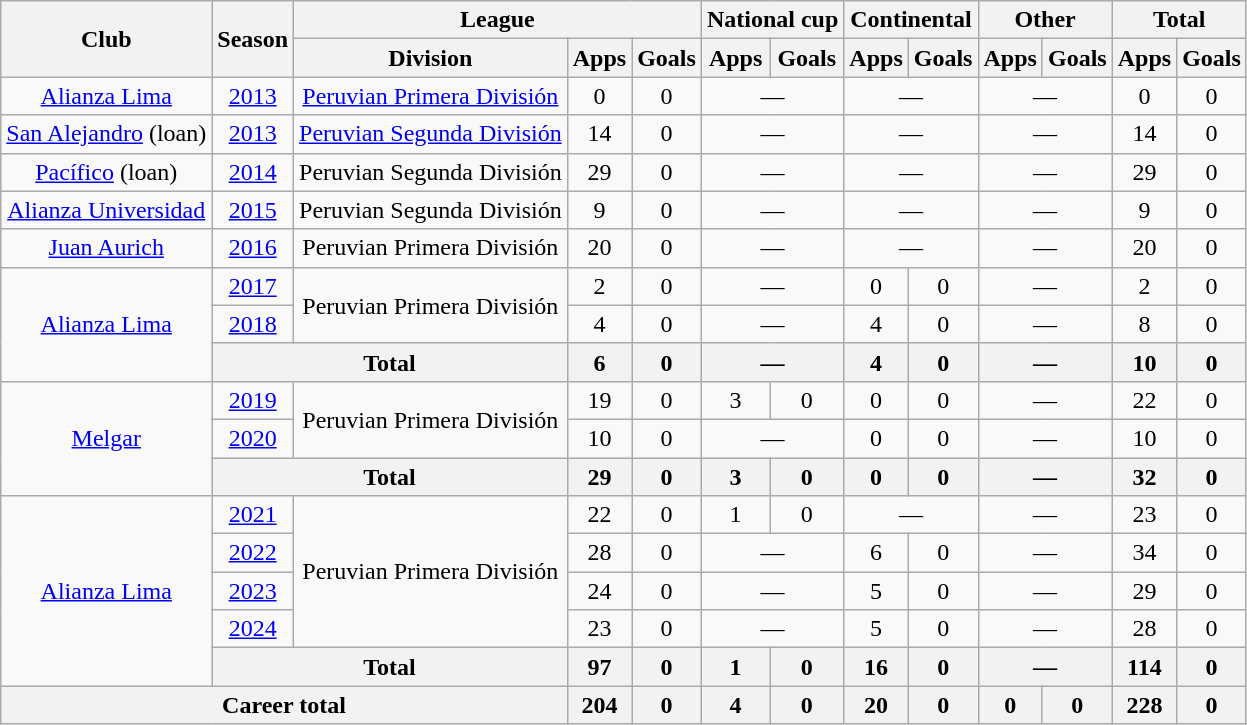<table class="wikitable" style="text-align:center">
<tr>
<th rowspan="2">Club</th>
<th rowspan="2">Season</th>
<th colspan="3">League</th>
<th colspan="2">National cup</th>
<th colspan="2">Continental</th>
<th colspan="2">Other</th>
<th colspan="2">Total</th>
</tr>
<tr>
<th>Division</th>
<th>Apps</th>
<th>Goals</th>
<th>Apps</th>
<th>Goals</th>
<th>Apps</th>
<th>Goals</th>
<th>Apps</th>
<th>Goals</th>
<th>Apps</th>
<th>Goals</th>
</tr>
<tr>
<td><a href='#'>Alianza Lima</a></td>
<td><a href='#'>2013</a></td>
<td><a href='#'>Peruvian Primera División</a></td>
<td>0</td>
<td>0</td>
<td colspan="2">—</td>
<td colspan="2">—</td>
<td colspan="2">—</td>
<td>0</td>
<td>0</td>
</tr>
<tr>
<td><a href='#'>San Alejandro</a> (loan)</td>
<td><a href='#'>2013</a></td>
<td><a href='#'>Peruvian Segunda División</a></td>
<td>14</td>
<td>0</td>
<td colspan="2">—</td>
<td colspan="2">—</td>
<td colspan="2">—</td>
<td>14</td>
<td>0</td>
</tr>
<tr>
<td><a href='#'>Pacífico</a> (loan)</td>
<td><a href='#'>2014</a></td>
<td>Peruvian Segunda División</td>
<td>29</td>
<td>0</td>
<td colspan="2">—</td>
<td colspan="2">—</td>
<td colspan="2">—</td>
<td>29</td>
<td>0</td>
</tr>
<tr>
<td><a href='#'>Alianza Universidad</a></td>
<td><a href='#'>2015</a></td>
<td>Peruvian Segunda División</td>
<td>9</td>
<td>0</td>
<td colspan="2">—</td>
<td colspan="2">—</td>
<td colspan="2">—</td>
<td>9</td>
<td>0</td>
</tr>
<tr>
<td><a href='#'>Juan Aurich</a></td>
<td><a href='#'>2016</a></td>
<td>Peruvian Primera División</td>
<td>20</td>
<td>0</td>
<td colspan="2">—</td>
<td colspan="2">—</td>
<td colspan="2">—</td>
<td>20</td>
<td>0</td>
</tr>
<tr>
<td rowspan="3"><a href='#'>Alianza Lima</a></td>
<td><a href='#'>2017</a></td>
<td rowspan="2">Peruvian Primera División</td>
<td>2</td>
<td>0</td>
<td colspan="2">—</td>
<td>0</td>
<td>0</td>
<td colspan="2">—</td>
<td>2</td>
<td>0</td>
</tr>
<tr>
<td><a href='#'>2018</a></td>
<td>4</td>
<td>0</td>
<td colspan="2">—</td>
<td>4</td>
<td>0</td>
<td colspan="2">—</td>
<td>8</td>
<td>0</td>
</tr>
<tr>
<th colspan="2">Total</th>
<th>6</th>
<th>0</th>
<th colspan="2">—</th>
<th>4</th>
<th>0</th>
<th colspan="2">—</th>
<th>10</th>
<th>0</th>
</tr>
<tr>
<td rowspan="3"><a href='#'>Melgar</a></td>
<td><a href='#'>2019</a></td>
<td rowspan="2">Peruvian Primera División</td>
<td>19</td>
<td>0</td>
<td>3</td>
<td>0</td>
<td>0</td>
<td>0</td>
<td colspan="2">—</td>
<td>22</td>
<td>0</td>
</tr>
<tr>
<td><a href='#'>2020</a></td>
<td>10</td>
<td>0</td>
<td colspan="2">—</td>
<td>0</td>
<td>0</td>
<td colspan="2">—</td>
<td>10</td>
<td>0</td>
</tr>
<tr>
<th colspan="2">Total</th>
<th>29</th>
<th>0</th>
<th>3</th>
<th>0</th>
<th>0</th>
<th>0</th>
<th colspan="2">—</th>
<th>32</th>
<th>0</th>
</tr>
<tr>
<td rowspan="5"><a href='#'>Alianza Lima</a></td>
<td><a href='#'>2021</a></td>
<td rowspan="4">Peruvian Primera División</td>
<td>22</td>
<td>0</td>
<td>1</td>
<td>0</td>
<td colspan="2">—</td>
<td colspan="2">—</td>
<td>23</td>
<td>0</td>
</tr>
<tr>
<td><a href='#'>2022</a></td>
<td>28</td>
<td>0</td>
<td colspan="2">—</td>
<td>6</td>
<td>0</td>
<td colspan="2">—</td>
<td>34</td>
<td>0</td>
</tr>
<tr>
<td><a href='#'>2023</a></td>
<td>24</td>
<td>0</td>
<td colspan="2">—</td>
<td>5</td>
<td>0</td>
<td colspan="2">—</td>
<td>29</td>
<td>0</td>
</tr>
<tr>
<td><a href='#'>2024</a></td>
<td>23</td>
<td>0</td>
<td colspan="2">—</td>
<td>5</td>
<td>0</td>
<td colspan="2">—</td>
<td>28</td>
<td>0</td>
</tr>
<tr>
<th colspan="2">Total</th>
<th>97</th>
<th>0</th>
<th>1</th>
<th>0</th>
<th>16</th>
<th>0</th>
<th colspan="2">—</th>
<th>114</th>
<th>0</th>
</tr>
<tr>
<th colspan="3">Career total</th>
<th>204</th>
<th>0</th>
<th>4</th>
<th>0</th>
<th>20</th>
<th>0</th>
<th>0</th>
<th>0</th>
<th>228</th>
<th>0</th>
</tr>
</table>
